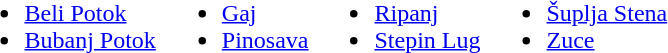<table>
<tr valign=top>
<td><br><ul><li><a href='#'>Beli Potok</a></li><li><a href='#'>Bubanj Potok</a></li></ul></td>
<td><br><ul><li><a href='#'>Gaj</a></li><li><a href='#'>Pinosava</a></li></ul></td>
<td><br><ul><li><a href='#'>Ripanj</a></li><li><a href='#'>Stepin Lug</a></li></ul></td>
<td><br><ul><li><a href='#'>Šuplja Stena</a></li><li><a href='#'>Zuce</a></li></ul></td>
</tr>
</table>
